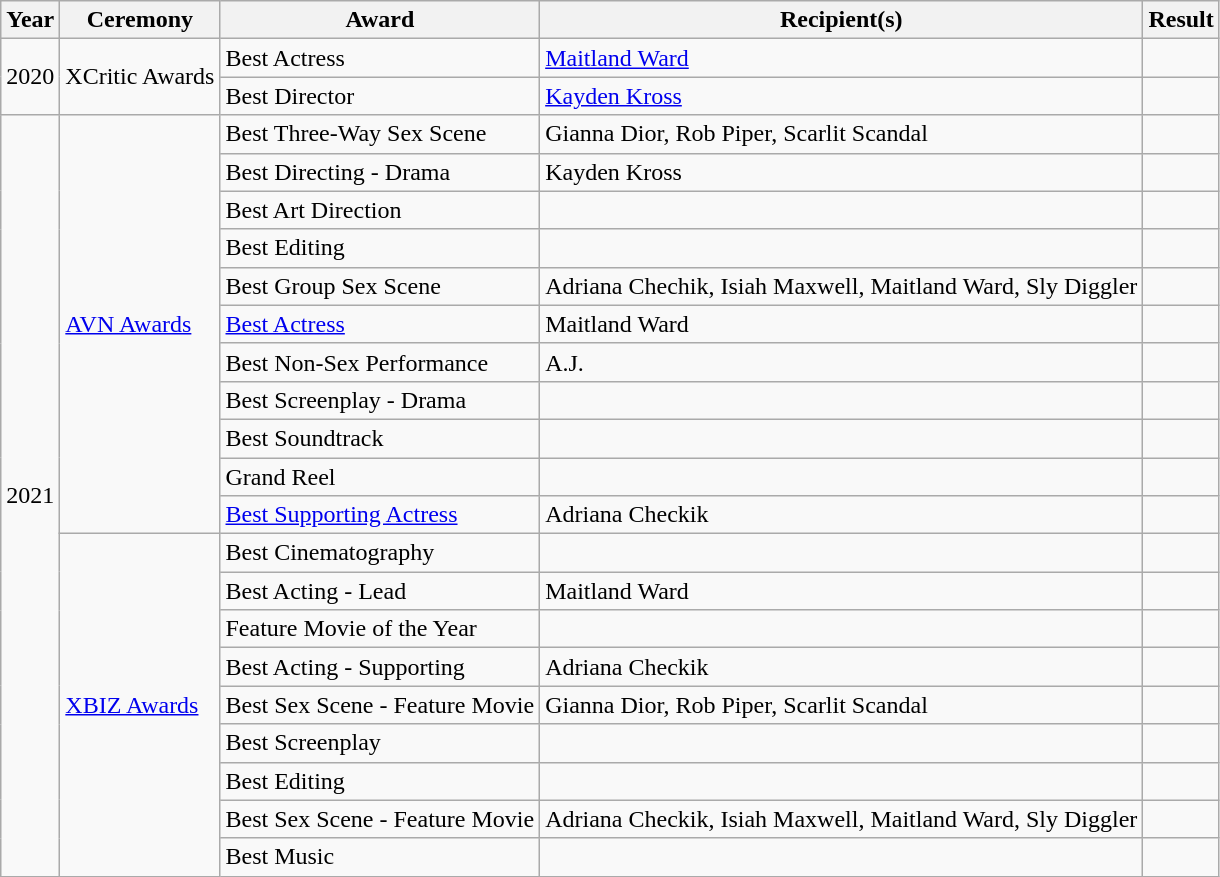<table class="wikitable">
<tr>
<th>Year</th>
<th>Ceremony</th>
<th>Award</th>
<th>Recipient(s)</th>
<th>Result</th>
</tr>
<tr>
<td rowspan="2">2020</td>
<td rowspan="2">XCritic Awards</td>
<td>Best Actress</td>
<td><a href='#'>Maitland Ward</a></td>
<td></td>
</tr>
<tr>
<td>Best Director</td>
<td><a href='#'>Kayden Kross</a></td>
<td></td>
</tr>
<tr>
<td rowspan="20">2021</td>
<td rowspan="11"><a href='#'>AVN Awards</a></td>
<td>Best Three-Way Sex Scene</td>
<td>Gianna Dior, Rob Piper, Scarlit Scandal</td>
<td></td>
</tr>
<tr>
<td>Best Directing - Drama</td>
<td>Kayden Kross</td>
<td></td>
</tr>
<tr>
<td>Best Art Direction</td>
<td></td>
<td></td>
</tr>
<tr>
<td>Best Editing</td>
<td></td>
<td></td>
</tr>
<tr>
<td>Best Group Sex Scene</td>
<td>Adriana Chechik, Isiah Maxwell, Maitland Ward, Sly Diggler</td>
<td></td>
</tr>
<tr>
<td><a href='#'>Best Actress</a></td>
<td>Maitland Ward</td>
<td></td>
</tr>
<tr>
<td>Best Non-Sex Performance</td>
<td>A.J.</td>
<td></td>
</tr>
<tr>
<td>Best Screenplay - Drama</td>
<td></td>
<td></td>
</tr>
<tr>
<td>Best Soundtrack</td>
<td></td>
<td></td>
</tr>
<tr>
<td>Grand Reel</td>
<td></td>
<td></td>
</tr>
<tr>
<td><a href='#'>Best Supporting Actress</a></td>
<td>Adriana Checkik</td>
<td></td>
</tr>
<tr>
<td rowspan="9"><a href='#'>XBIZ Awards</a></td>
<td>Best Cinematography</td>
<td></td>
<td></td>
</tr>
<tr>
<td>Best Acting - Lead</td>
<td>Maitland Ward</td>
<td></td>
</tr>
<tr>
<td>Feature Movie of the Year</td>
<td></td>
<td></td>
</tr>
<tr>
<td>Best Acting - Supporting</td>
<td>Adriana Checkik</td>
<td></td>
</tr>
<tr>
<td>Best Sex Scene - Feature Movie</td>
<td>Gianna Dior, Rob Piper, Scarlit Scandal</td>
<td></td>
</tr>
<tr>
<td>Best Screenplay</td>
<td></td>
<td></td>
</tr>
<tr>
<td>Best Editing</td>
<td></td>
<td></td>
</tr>
<tr>
<td>Best Sex Scene - Feature Movie</td>
<td>Adriana Checkik, Isiah Maxwell, Maitland Ward, Sly Diggler</td>
<td></td>
</tr>
<tr>
<td>Best Music</td>
<td></td>
<td></td>
</tr>
</table>
